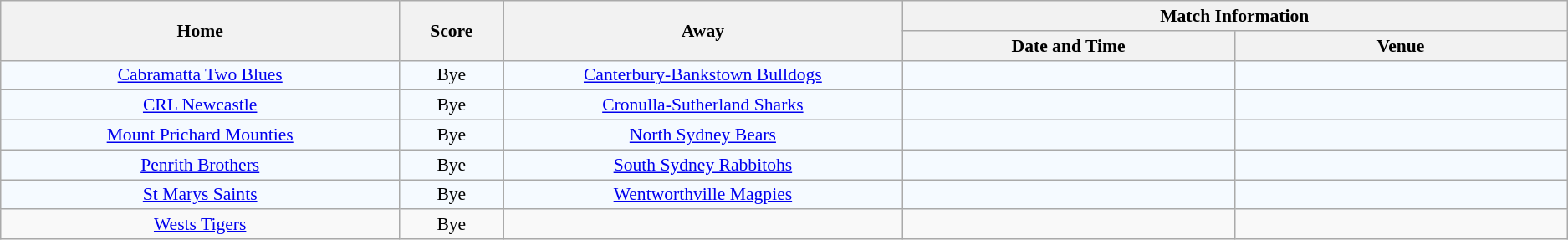<table class="wikitable" style="border-collapse:collapse; font-size:90%; text-align:center;">
<tr>
<th rowspan="2" width="12%">Home</th>
<th rowspan="2" width="3%">Score</th>
<th rowspan="2" width="12%">Away</th>
<th colspan="2">Match Information</th>
</tr>
<tr bgcolor="#EFEFEF">
<th width="10%">Date and Time</th>
<th width="10%">Venue</th>
</tr>
<tr bgcolor="#F5FAFF">
<td align="centre"><a href='#'>Cabramatta Two Blues</a></td>
<td>Bye</td>
<td align="centre"><a href='#'>Canterbury-Bankstown Bulldogs</a></td>
<td></td>
<td></td>
</tr>
<tr bgcolor="#F5FAFF">
<td align="centre"><a href='#'>CRL Newcastle</a></td>
<td>Bye</td>
<td align="centre"><a href='#'>Cronulla-Sutherland Sharks</a></td>
<td></td>
<td></td>
</tr>
<tr bgcolor="#F5FAFF">
<td align="centre"><a href='#'>Mount Prichard Mounties</a></td>
<td>Bye</td>
<td align="centre"><a href='#'>North Sydney Bears</a></td>
<td></td>
<td></td>
</tr>
<tr bgcolor="#F5FAFF">
<td align="centre"><a href='#'>Penrith Brothers</a></td>
<td>Bye</td>
<td align="centre"><a href='#'>South Sydney Rabbitohs</a></td>
<td></td>
<td></td>
</tr>
<tr bgcolor="#F5FAFF">
<td align="centre"><a href='#'>St Marys Saints</a></td>
<td>Bye</td>
<td align="centre"><a href='#'>Wentworthville Magpies</a></td>
<td></td>
<td></td>
</tr>
<tr>
<td><a href='#'>Wests Tigers</a></td>
<td>Bye</td>
<td></td>
<td></td>
<td></td>
</tr>
</table>
